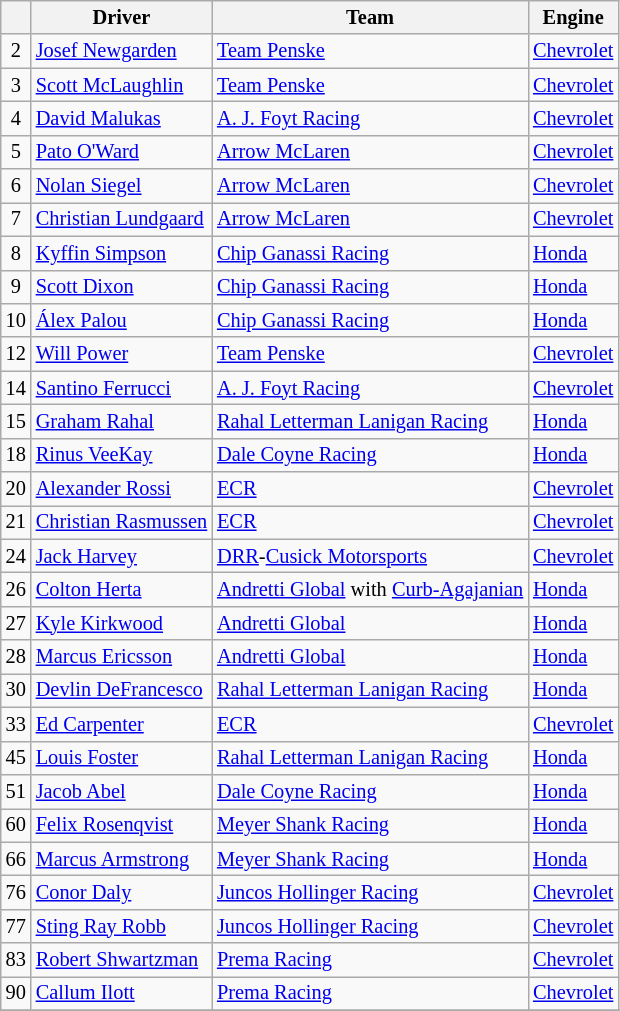<table class="wikitable sortable" style="font-size: 85%;">
<tr>
<th align=center></th>
<th class="unsortable">Driver</th>
<th>Team</th>
<th>Engine</th>
</tr>
<tr>
<td align="center">2</td>
<td> <a href='#'>Josef Newgarden</a> </td>
<td><a href='#'>Team Penske</a></td>
<td><a href='#'>Chevrolet</a></td>
</tr>
<tr>
<td align="center">3</td>
<td> <a href='#'>Scott McLaughlin</a> </td>
<td><a href='#'>Team Penske</a></td>
<td><a href='#'>Chevrolet</a></td>
</tr>
<tr>
<td align="center">4</td>
<td> <a href='#'>David Malukas</a></td>
<td><a href='#'>A. J. Foyt Racing</a></td>
<td><a href='#'>Chevrolet</a></td>
</tr>
<tr>
<td align="center">5</td>
<td> <a href='#'>Pato O'Ward</a> </td>
<td><a href='#'>Arrow McLaren</a></td>
<td><a href='#'>Chevrolet</a></td>
</tr>
<tr>
<td align="center">6</td>
<td> <a href='#'>Nolan Siegel</a> </td>
<td><a href='#'>Arrow McLaren</a></td>
<td><a href='#'>Chevrolet</a></td>
</tr>
<tr>
<td align="center">7</td>
<td> <a href='#'>Christian Lundgaard</a></td>
<td><a href='#'>Arrow McLaren</a></td>
<td><a href='#'>Chevrolet</a></td>
</tr>
<tr>
<td align="center">8</td>
<td> <a href='#'>Kyffin Simpson</a></td>
<td><a href='#'>Chip Ganassi Racing</a></td>
<td><a href='#'>Honda</a></td>
</tr>
<tr>
<td align="center">9</td>
<td> <a href='#'>Scott Dixon</a></td>
<td><a href='#'>Chip Ganassi Racing</a></td>
<td><a href='#'>Honda</a></td>
</tr>
<tr>
<td align="center">10</td>
<td> <a href='#'>Álex Palou</a></td>
<td><a href='#'>Chip Ganassi Racing</a></td>
<td><a href='#'>Honda</a></td>
</tr>
<tr>
<td align="center">12</td>
<td> <a href='#'>Will Power</a> </td>
<td><a href='#'>Team Penske</a></td>
<td><a href='#'>Chevrolet</a></td>
</tr>
<tr>
<td align="center">14</td>
<td> <a href='#'>Santino Ferrucci</a></td>
<td><a href='#'>A. J. Foyt Racing</a></td>
<td><a href='#'>Chevrolet</a></td>
</tr>
<tr>
<td align="center">15</td>
<td> <a href='#'>Graham Rahal</a> </td>
<td><a href='#'>Rahal Letterman Lanigan Racing</a></td>
<td><a href='#'>Honda</a></td>
</tr>
<tr>
<td align="center">18</td>
<td> <a href='#'>Rinus VeeKay</a></td>
<td><a href='#'>Dale Coyne Racing</a></td>
<td><a href='#'>Honda</a></td>
</tr>
<tr>
<td align="center">20</td>
<td> <a href='#'>Alexander Rossi</a> </td>
<td><a href='#'>ECR</a></td>
<td><a href='#'>Chevrolet</a></td>
</tr>
<tr>
<td align="center">21</td>
<td> <a href='#'>Christian Rasmussen</a></td>
<td><a href='#'>ECR</a></td>
<td><a href='#'>Chevrolet</a></td>
</tr>
<tr>
<td align="center">24</td>
<td> <a href='#'>Jack Harvey</a></td>
<td><a href='#'>DRR</a>-<a href='#'>Cusick Motorsports</a></td>
<td><a href='#'>Chevrolet</a></td>
</tr>
<tr>
<td align="center">26</td>
<td> <a href='#'>Colton Herta</a> </td>
<td><a href='#'>Andretti Global</a> with <a href='#'>Curb-Agajanian</a></td>
<td><a href='#'>Honda</a></td>
</tr>
<tr>
<td align="center">27</td>
<td> <a href='#'>Kyle Kirkwood</a></td>
<td><a href='#'>Andretti Global</a></td>
<td><a href='#'>Honda</a></td>
</tr>
<tr>
<td align="center">28</td>
<td> <a href='#'>Marcus Ericsson</a> </td>
<td><a href='#'>Andretti Global</a></td>
<td><a href='#'>Honda</a></td>
</tr>
<tr>
<td align="center">30</td>
<td> <a href='#'>Devlin DeFrancesco</a></td>
<td><a href='#'>Rahal Letterman Lanigan Racing</a></td>
<td><a href='#'>Honda</a></td>
</tr>
<tr>
<td align="center">33</td>
<td> <a href='#'>Ed Carpenter</a></td>
<td><a href='#'>ECR</a></td>
<td><a href='#'>Chevrolet</a></td>
</tr>
<tr>
<td align="center">45</td>
<td> <a href='#'>Louis Foster</a> </td>
<td><a href='#'>Rahal Letterman Lanigan Racing</a></td>
<td><a href='#'>Honda</a></td>
</tr>
<tr>
<td align="center">51</td>
<td> <a href='#'>Jacob Abel</a> </td>
<td><a href='#'>Dale Coyne Racing</a></td>
<td><a href='#'>Honda</a></td>
</tr>
<tr>
<td align="center">60</td>
<td> <a href='#'>Felix Rosenqvist</a></td>
<td><a href='#'>Meyer Shank Racing</a></td>
<td><a href='#'>Honda</a></td>
</tr>
<tr>
<td align="center">66</td>
<td> <a href='#'>Marcus Armstrong</a></td>
<td><a href='#'>Meyer Shank Racing</a></td>
<td><a href='#'>Honda</a></td>
</tr>
<tr>
<td align="center">76</td>
<td> <a href='#'>Conor Daly</a></td>
<td><a href='#'>Juncos Hollinger Racing</a></td>
<td><a href='#'>Chevrolet</a></td>
</tr>
<tr>
<td align="center">77</td>
<td> <a href='#'>Sting Ray Robb</a></td>
<td><a href='#'>Juncos Hollinger Racing</a></td>
<td><a href='#'>Chevrolet</a></td>
</tr>
<tr>
<td align="center">83</td>
<td> <a href='#'>Robert Shwartzman</a> </td>
<td><a href='#'>Prema Racing</a></td>
<td><a href='#'>Chevrolet</a></td>
</tr>
<tr>
<td align="center">90</td>
<td> <a href='#'>Callum Ilott</a></td>
<td><a href='#'>Prema Racing</a></td>
<td><a href='#'>Chevrolet</a></td>
</tr>
<tr>
</tr>
</table>
